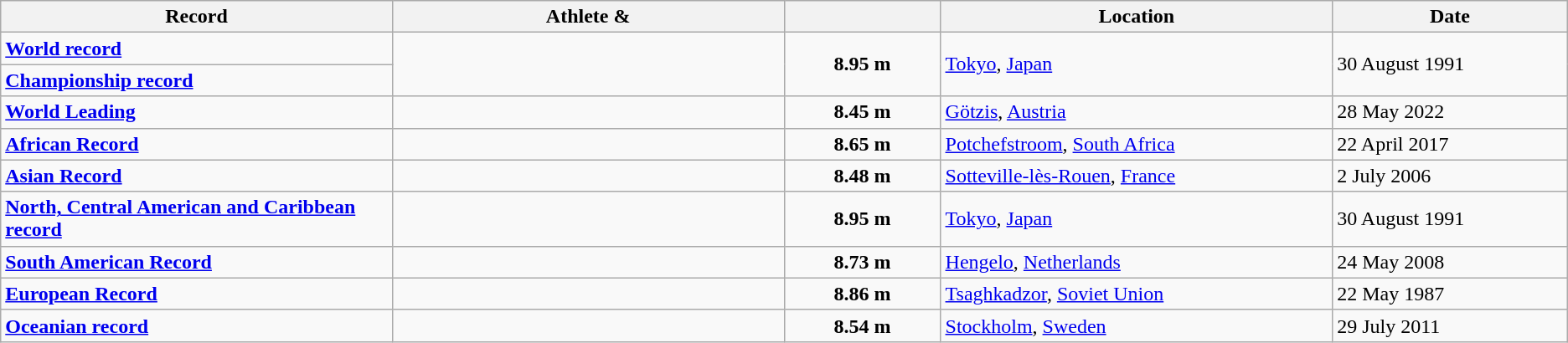<table class="wikitable">
<tr>
<th width=25% align=center>Record</th>
<th width=25% align=center>Athlete & </th>
<th width=10% align=center></th>
<th width=25% align=center>Location</th>
<th width=15% align=center>Date</th>
</tr>
<tr>
<td><strong><a href='#'>World record</a></strong></td>
<td rowspan=2></td>
<td align=center rowspan=2><strong>8.95 m</strong></td>
<td rowspan=2><a href='#'>Tokyo</a>, <a href='#'>Japan</a></td>
<td rowspan=2>30 August 1991</td>
</tr>
<tr>
<td><strong><a href='#'>Championship record</a></strong></td>
</tr>
<tr>
<td><strong><a href='#'>World Leading</a></strong></td>
<td></td>
<td align=center><strong>8.45 m</strong></td>
<td><a href='#'>Götzis</a>, <a href='#'>Austria</a></td>
<td>28 May 2022</td>
</tr>
<tr>
<td><strong><a href='#'>African Record</a></strong></td>
<td></td>
<td align=center><strong>8.65 m</strong></td>
<td><a href='#'>Potchefstroom</a>, <a href='#'>South Africa</a></td>
<td>22 April 2017</td>
</tr>
<tr>
<td><strong><a href='#'>Asian Record</a></strong></td>
<td></td>
<td align=center><strong>8.48 m</strong></td>
<td><a href='#'>Sotteville-lès-Rouen</a>, <a href='#'>France</a></td>
<td>2 July 2006</td>
</tr>
<tr>
<td><strong><a href='#'>North, Central American and Caribbean record</a></strong></td>
<td></td>
<td align=center><strong>8.95 m</strong></td>
<td><a href='#'>Tokyo</a>, <a href='#'>Japan</a></td>
<td>30 August 1991</td>
</tr>
<tr>
<td><strong><a href='#'>South American Record</a></strong></td>
<td></td>
<td align=center><strong>8.73 m</strong></td>
<td><a href='#'>Hengelo</a>, <a href='#'>Netherlands</a></td>
<td>24 May 2008</td>
</tr>
<tr>
<td><strong><a href='#'>European Record</a></strong></td>
<td></td>
<td align=center><strong>8.86 m</strong></td>
<td><a href='#'>Tsaghkadzor</a>, <a href='#'>Soviet Union</a></td>
<td>22 May 1987</td>
</tr>
<tr>
<td><strong><a href='#'>Oceanian record</a></strong></td>
<td></td>
<td align=center><strong>8.54 m</strong></td>
<td><a href='#'>Stockholm</a>, <a href='#'>Sweden</a></td>
<td>29 July 2011</td>
</tr>
</table>
